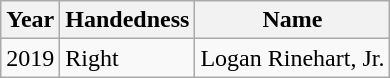<table class="wikitable">
<tr>
<th>Year</th>
<th>Handedness</th>
<th>Name</th>
</tr>
<tr>
<td>2019</td>
<td>Right</td>
<td>Logan Rinehart, Jr.</td>
</tr>
</table>
